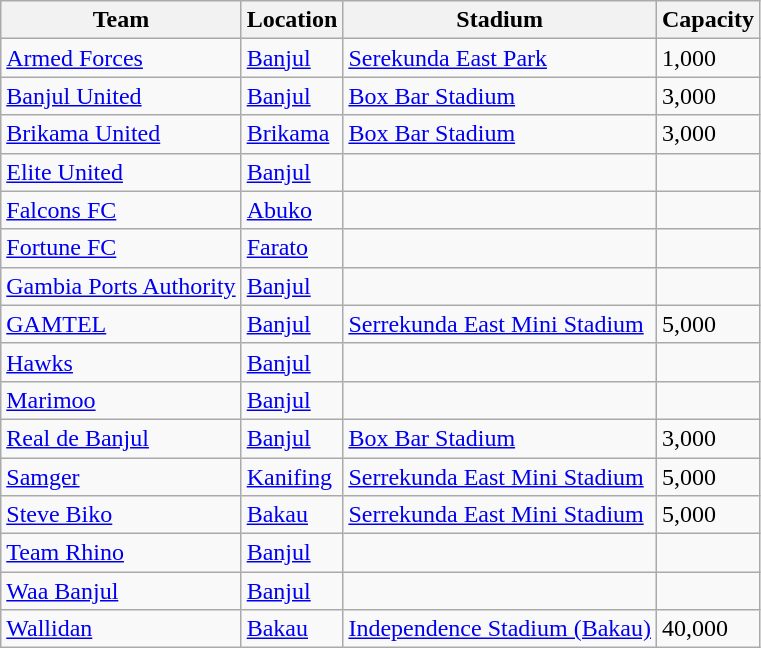<table class="wikitable sortable">
<tr>
<th>Team</th>
<th>Location</th>
<th>Stadium</th>
<th>Capacity</th>
</tr>
<tr>
<td><a href='#'>Armed Forces</a></td>
<td><a href='#'>Banjul</a></td>
<td><a href='#'>Serekunda East Park</a></td>
<td>1,000</td>
</tr>
<tr>
<td><a href='#'>Banjul United</a></td>
<td><a href='#'>Banjul</a></td>
<td><a href='#'>Box Bar Stadium</a></td>
<td>3,000</td>
</tr>
<tr>
<td><a href='#'>Brikama United</a></td>
<td><a href='#'>Brikama</a></td>
<td><a href='#'>Box Bar Stadium</a></td>
<td>3,000</td>
</tr>
<tr>
<td><a href='#'>Elite United</a></td>
<td><a href='#'>Banjul</a></td>
<td></td>
<td></td>
</tr>
<tr>
<td><a href='#'>Falcons FC</a></td>
<td><a href='#'>Abuko</a></td>
<td></td>
<td></td>
</tr>
<tr>
<td><a href='#'>Fortune FC</a></td>
<td><a href='#'>Farato</a></td>
<td></td>
<td></td>
</tr>
<tr>
<td><a href='#'>Gambia Ports Authority</a></td>
<td><a href='#'>Banjul</a></td>
<td></td>
<td></td>
</tr>
<tr>
<td><a href='#'>GAMTEL</a></td>
<td><a href='#'>Banjul</a></td>
<td><a href='#'>Serrekunda East Mini Stadium</a></td>
<td>5,000</td>
</tr>
<tr>
<td><a href='#'>Hawks</a></td>
<td><a href='#'>Banjul</a></td>
<td></td>
<td></td>
</tr>
<tr>
<td><a href='#'>Marimoo</a></td>
<td><a href='#'>Banjul</a></td>
<td></td>
<td></td>
</tr>
<tr>
<td><a href='#'>Real de Banjul</a></td>
<td><a href='#'>Banjul</a></td>
<td><a href='#'>Box Bar Stadium</a></td>
<td>3,000</td>
</tr>
<tr>
<td><a href='#'>Samger</a></td>
<td><a href='#'>Kanifing</a></td>
<td><a href='#'>Serrekunda East Mini Stadium</a></td>
<td>5,000</td>
</tr>
<tr>
<td><a href='#'>Steve Biko</a></td>
<td><a href='#'>Bakau</a></td>
<td><a href='#'>Serrekunda East Mini Stadium</a></td>
<td>5,000</td>
</tr>
<tr>
<td><a href='#'>Team Rhino</a></td>
<td><a href='#'>Banjul</a></td>
<td></td>
<td></td>
</tr>
<tr>
<td><a href='#'>Waa Banjul</a></td>
<td><a href='#'>Banjul</a></td>
<td></td>
<td></td>
</tr>
<tr>
<td><a href='#'>Wallidan</a></td>
<td><a href='#'>Bakau</a></td>
<td><a href='#'>Independence Stadium (Bakau)</a></td>
<td>40,000</td>
</tr>
</table>
